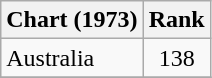<table class="wikitable">
<tr>
<th>Chart (1973)</th>
<th style="text-align:center;">Rank</th>
</tr>
<tr>
<td>Australia </td>
<td style="text-align:center;">138</td>
</tr>
<tr>
</tr>
</table>
